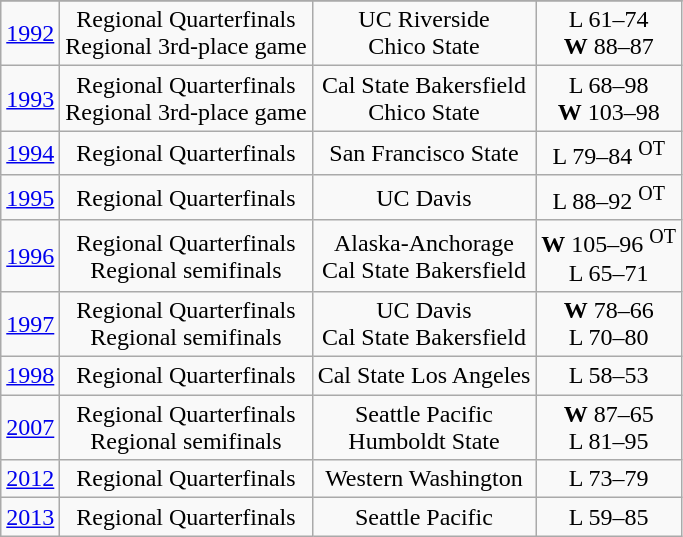<table class="wikitable">
<tr>
</tr>
<tr style="text-align:center;">
<td><a href='#'>1992</a></td>
<td>Regional Quarterfinals<br>Regional 3rd-place game</td>
<td>UC Riverside<br>Chico State</td>
<td>L 61–74<br><strong>W</strong> 88–87</td>
</tr>
<tr style="text-align:center;">
<td><a href='#'>1993</a></td>
<td>Regional Quarterfinals<br>Regional 3rd-place game</td>
<td>Cal State Bakersfield<br>Chico State</td>
<td>L 68–98<br><strong>W</strong> 103–98</td>
</tr>
<tr style="text-align:center;">
<td><a href='#'>1994</a></td>
<td>Regional Quarterfinals</td>
<td>San Francisco State</td>
<td>L 79–84 <sup>OT</sup></td>
</tr>
<tr style="text-align:center;">
<td><a href='#'>1995</a></td>
<td>Regional Quarterfinals</td>
<td>UC Davis</td>
<td>L 88–92 <sup>OT</sup></td>
</tr>
<tr style="text-align:center;">
<td><a href='#'>1996</a></td>
<td>Regional Quarterfinals<br>Regional semifinals</td>
<td>Alaska-Anchorage<br>Cal State Bakersfield</td>
<td><strong>W</strong> 105–96 <sup>OT</sup><br>L 65–71</td>
</tr>
<tr style="text-align:center;">
<td><a href='#'>1997</a></td>
<td>Regional Quarterfinals<br>Regional semifinals</td>
<td>UC Davis<br>Cal State Bakersfield</td>
<td><strong>W</strong> 78–66<br>L 70–80</td>
</tr>
<tr style="text-align:center;">
<td><a href='#'>1998</a></td>
<td>Regional Quarterfinals</td>
<td>Cal State Los Angeles</td>
<td>L 58–53</td>
</tr>
<tr style="text-align:center;">
<td><a href='#'>2007</a></td>
<td>Regional Quarterfinals<br>Regional semifinals</td>
<td>Seattle Pacific<br>Humboldt State</td>
<td><strong>W</strong> 87–65<br>L 81–95</td>
</tr>
<tr style="text-align:center;">
<td><a href='#'>2012</a></td>
<td>Regional Quarterfinals</td>
<td>Western Washington</td>
<td>L 73–79</td>
</tr>
<tr style="text-align:center;">
<td><a href='#'>2013</a></td>
<td>Regional Quarterfinals</td>
<td>Seattle Pacific</td>
<td>L 59–85</td>
</tr>
</table>
